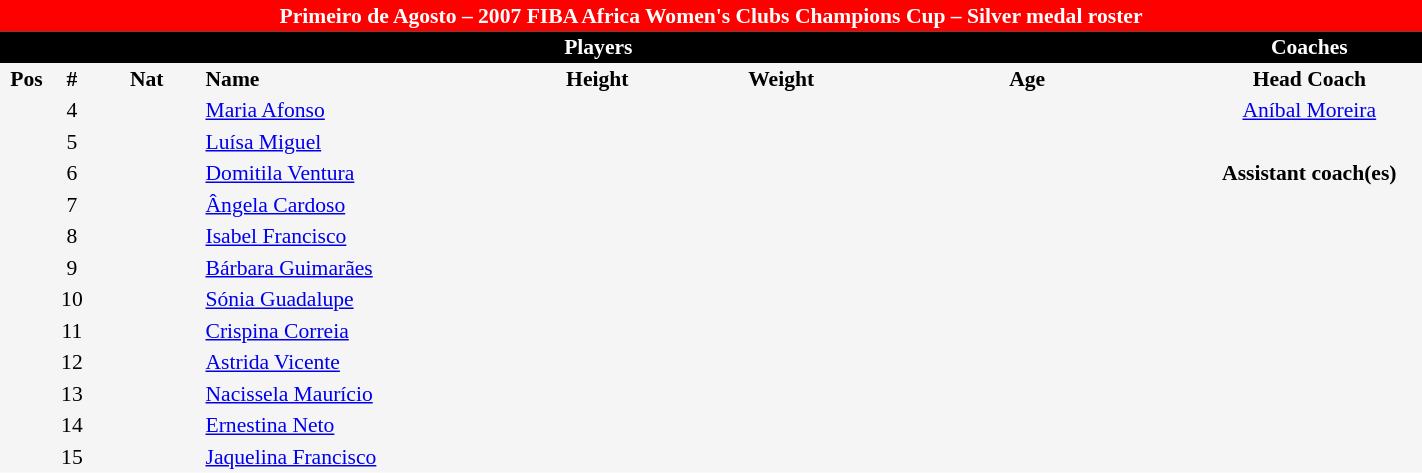<table border=0 cellpadding=2 cellspacing=0  |- bgcolor=#f5f5f5 style="text-align:center; font-size:90%;" width=75%>
<tr>
<td colspan="8" style="background: red; color: white"><strong>Primeiro de Agosto – 2007 FIBA Africa Women's Clubs Champions Cup – Silver medal roster</strong></td>
</tr>
<tr>
<td colspan="7" style="background: black; color: white"><strong>Players</strong></td>
<td style="background: black; color: white"><strong>Coaches</strong></td>
</tr>
<tr style="background=#f5f5f5; color: black">
<th width=5px>Pos</th>
<th width=5px>#</th>
<th width=50px>Nat</th>
<th width=135px align=left>Name</th>
<th width=100px>Height</th>
<th width=70px>Weight</th>
<th width=160px>Age</th>
<th width=105px>Head Coach</th>
</tr>
<tr>
<td></td>
<td>4</td>
<td></td>
<td align=left><a href='#'>Maria Afonso</a></td>
<td></td>
<td></td>
<td><span></span></td>
<td> <a href='#'>Aníbal Moreira</a></td>
</tr>
<tr>
<td></td>
<td>5</td>
<td></td>
<td align=left><a href='#'>Luísa Miguel</a></td>
<td></td>
<td></td>
<td><span></span></td>
</tr>
<tr>
<td></td>
<td>6</td>
<td></td>
<td align=left><a href='#'>Domitila Ventura</a></td>
<td></td>
<td></td>
<td><span></span></td>
<td><strong>Assistant coach(es)</strong></td>
</tr>
<tr>
<td></td>
<td>7</td>
<td></td>
<td align=left><a href='#'>Ângela Cardoso</a></td>
<td></td>
<td></td>
<td><span></span></td>
<td></td>
</tr>
<tr>
<td></td>
<td>8</td>
<td></td>
<td align=left><a href='#'>Isabel Francisco</a></td>
<td></td>
<td></td>
<td><span></span></td>
<td></td>
</tr>
<tr>
<td></td>
<td>9</td>
<td></td>
<td align=left><a href='#'>Bárbara Guimarães</a></td>
<td></td>
<td></td>
<td><span></span></td>
</tr>
<tr>
<td></td>
<td>10</td>
<td></td>
<td align=left><a href='#'>Sónia Guadalupe</a></td>
<td></td>
<td></td>
<td><span></span></td>
</tr>
<tr>
<td></td>
<td>11</td>
<td></td>
<td align=left><a href='#'>Crispina Correia</a></td>
<td></td>
<td></td>
<td><span></span></td>
</tr>
<tr>
<td></td>
<td>12</td>
<td></td>
<td align=left><a href='#'>Astrida Vicente</a></td>
<td></td>
<td></td>
<td><span></span></td>
</tr>
<tr>
<td></td>
<td>13</td>
<td></td>
<td align=left><a href='#'>Nacissela Maurício</a></td>
<td></td>
<td></td>
<td><span></span></td>
</tr>
<tr>
<td></td>
<td>14</td>
<td></td>
<td align=left><a href='#'>Ernestina Neto</a></td>
<td></td>
<td></td>
<td><span></span></td>
</tr>
<tr>
<td></td>
<td>15</td>
<td></td>
<td align=left><a href='#'>Jaquelina Francisco</a></td>
<td></td>
<td></td>
<td><span></span></td>
</tr>
</table>
